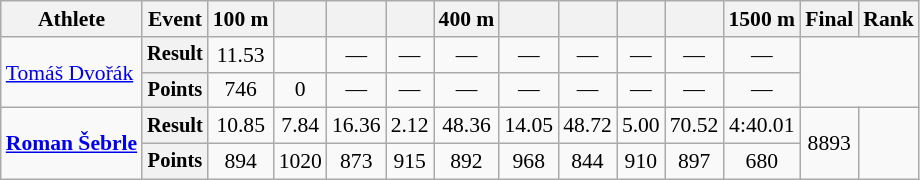<table class="wikitable" style="font-size:90%">
<tr>
<th>Athlete</th>
<th>Event</th>
<th>100 m</th>
<th></th>
<th></th>
<th></th>
<th>400 m</th>
<th></th>
<th></th>
<th></th>
<th></th>
<th>1500 m</th>
<th>Final</th>
<th>Rank</th>
</tr>
<tr align=center>
<td align=left rowspan=2><a href='#'>Tomáš Dvořák</a></td>
<th style="font-size:95%">Result</th>
<td>11.53</td>
<td></td>
<td>—</td>
<td>—</td>
<td>—</td>
<td>—</td>
<td>—</td>
<td>—</td>
<td>—</td>
<td>—</td>
<td rowspan=2 colspan=2></td>
</tr>
<tr align=center>
<th style="font-size:95%">Points</th>
<td>746</td>
<td>0</td>
<td>—</td>
<td>—</td>
<td>—</td>
<td>—</td>
<td>—</td>
<td>—</td>
<td>—</td>
<td>—</td>
</tr>
<tr align=center>
<td align=left rowspan=2><strong><a href='#'>Roman Šebrle</a></strong></td>
<th style="font-size:95%">Result</th>
<td>10.85</td>
<td>7.84</td>
<td>16.36</td>
<td>2.12</td>
<td>48.36</td>
<td>14.05</td>
<td>48.72</td>
<td>5.00</td>
<td>70.52</td>
<td>4:40.01</td>
<td rowspan=2>8893 </td>
<td rowspan=2></td>
</tr>
<tr align=center>
<th style="font-size:95%">Points</th>
<td>894</td>
<td>1020</td>
<td>873</td>
<td>915</td>
<td>892</td>
<td>968</td>
<td>844</td>
<td>910</td>
<td>897</td>
<td>680</td>
</tr>
</table>
